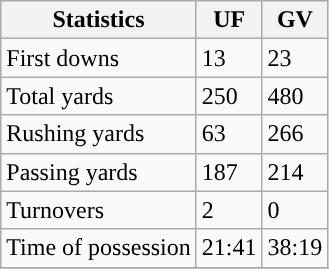<table class="wikitable" style="float: left;">
<tr>
<th>Statistics</th>
<th>UF</th>
<th>GV</th>
</tr>
<tr>
<td>First downs</td>
<td>13</td>
<td>23</td>
</tr>
<tr>
<td>Total yards</td>
<td>250</td>
<td>480</td>
</tr>
<tr>
<td>Rushing yards</td>
<td>63</td>
<td>266</td>
</tr>
<tr>
<td>Passing yards</td>
<td>187</td>
<td>214</td>
</tr>
<tr>
<td>Turnovers</td>
<td>2</td>
<td>0</td>
</tr>
<tr>
<td>Time of possession</td>
<td>21:41</td>
<td>38:19</td>
</tr>
<tr>
</tr>
</table>
